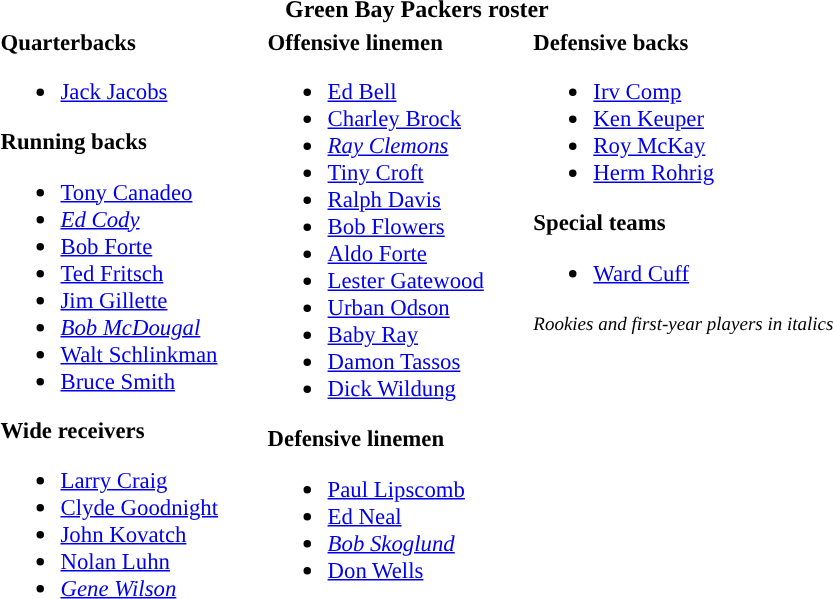<table class="toccolours" style="text-align: left;">
<tr>
<th colspan="9" style="text-align:center; "><strong>Green Bay Packers roster</strong></th>
</tr>
<tr>
<td style="font-size: 95%;" valign="top"><strong>Quarterbacks</strong><br><ul><li><a href='#'>Jack Jacobs</a></li></ul><strong>Running backs</strong><ul><li><a href='#'>Tony Canadeo</a></li><li><em><a href='#'>Ed Cody</a></em></li><li><a href='#'>Bob Forte</a></li><li><a href='#'>Ted Fritsch</a></li><li><a href='#'>Jim Gillette</a></li><li><em><a href='#'>Bob McDougal</a></em></li><li><a href='#'>Walt Schlinkman</a></li><li><a href='#'>Bruce Smith</a></li></ul><strong>Wide receivers</strong><ul><li><a href='#'>Larry Craig</a></li><li><a href='#'>Clyde Goodnight</a></li><li><a href='#'>John Kovatch</a></li><li><a href='#'>Nolan Luhn</a></li><li><em><a href='#'>Gene Wilson</a></em></li></ul></td>
<td style="width: 25px;"></td>
<td style="font-size: 95%;" valign="top"><strong>Offensive linemen</strong><br><ul><li><a href='#'>Ed Bell</a></li><li><a href='#'>Charley Brock</a></li><li><em><a href='#'>Ray Clemons</a></em></li><li><a href='#'>Tiny Croft</a></li><li><a href='#'>Ralph Davis</a></li><li><a href='#'>Bob Flowers</a></li><li><a href='#'>Aldo Forte</a></li><li><a href='#'>Lester Gatewood</a></li><li><a href='#'>Urban Odson</a></li><li><a href='#'>Baby Ray</a></li><li><a href='#'>Damon Tassos</a></li><li><a href='#'>Dick Wildung</a></li></ul><strong>Defensive linemen</strong><ul><li><a href='#'>Paul Lipscomb</a></li><li><a href='#'>Ed Neal</a></li><li><em><a href='#'>Bob Skoglund</a></em></li><li><a href='#'>Don Wells</a></li></ul></td>
<td style="width: 25px;"></td>
<td style="font-size: 95%;" valign="top"><strong>Defensive backs</strong><br><ul><li><a href='#'>Irv Comp</a></li><li><a href='#'>Ken Keuper</a></li><li><a href='#'>Roy McKay</a></li><li><a href='#'>Herm Rohrig</a></li></ul><strong>Special teams</strong><ul><li><a href='#'>Ward Cuff</a></li></ul><small><em>Rookies and first-year players in italics</em></small></td>
</tr>
<tr>
</tr>
</table>
